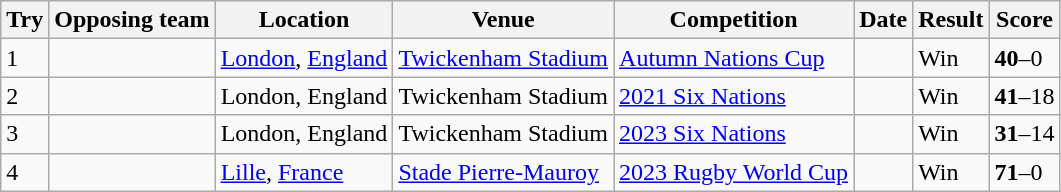<table class="wikitable" style="font-size:100%">
<tr>
<th>Try</th>
<th>Opposing team</th>
<th>Location</th>
<th>Venue</th>
<th>Competition</th>
<th>Date</th>
<th>Result</th>
<th>Score</th>
</tr>
<tr>
<td>1</td>
<td></td>
<td><a href='#'>London</a>, <a href='#'>England</a></td>
<td><a href='#'>Twickenham Stadium</a></td>
<td><a href='#'>Autumn Nations Cup</a></td>
<td></td>
<td>Win</td>
<td><strong>40</strong>–0</td>
</tr>
<tr>
<td>2</td>
<td></td>
<td>London, England</td>
<td>Twickenham Stadium</td>
<td><a href='#'>2021 Six Nations</a></td>
<td></td>
<td>Win</td>
<td><strong>41</strong>–18</td>
</tr>
<tr>
<td>3</td>
<td></td>
<td>London, England</td>
<td>Twickenham Stadium</td>
<td><a href='#'>2023 Six Nations</a></td>
<td></td>
<td>Win</td>
<td><strong>31</strong>–14</td>
</tr>
<tr>
<td>4</td>
<td></td>
<td><a href='#'>Lille</a>, <a href='#'>France</a></td>
<td><a href='#'>Stade Pierre-Mauroy</a></td>
<td><a href='#'>2023 Rugby World Cup</a></td>
<td></td>
<td>Win</td>
<td><strong>71</strong>–0</td>
</tr>
</table>
